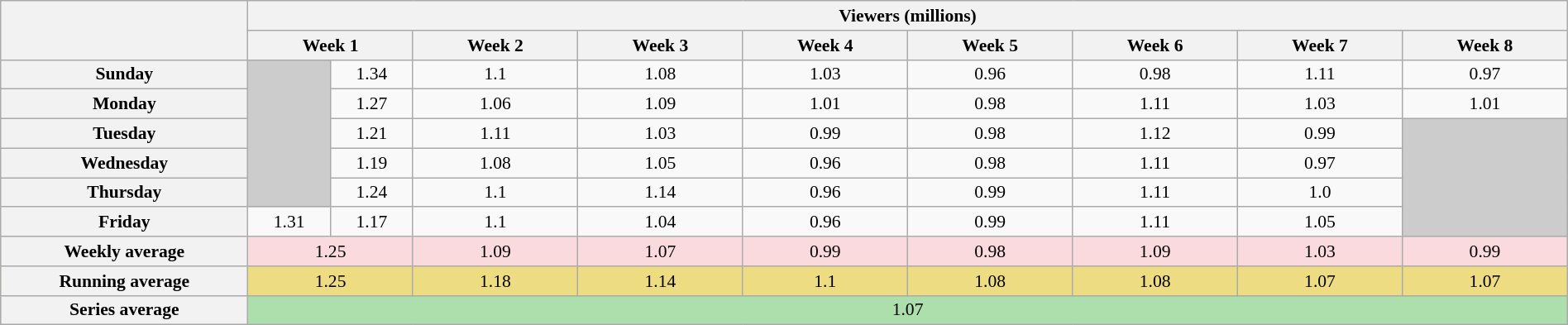<table class="wikitable" style="font-size:90%; text-align:center; width: 100%; margin-left: auto; margin-right: auto;">
<tr>
<th scope="col" rowspan="2" style="width:12%;"></th>
<th scope=col colspan=10>Viewers (millions)</th>
</tr>
<tr>
<th colspan="2" style="width:8%;">Week 1</th>
<th style="width:8%;">Week 2</th>
<th style="width:8%;">Week 3</th>
<th style="width:8%;">Week 4</th>
<th style="width:8%;">Week 5</th>
<th style="width:8%;">Week 6</th>
<th style="width:8%;">Week 7</th>
<th style="width:8%;">Week 8</th>
</tr>
<tr>
<th>Sunday</th>
<td style="background:#ccc;" rowspan="5"></td>
<td>1.34</td>
<td>1.1</td>
<td>1.08</td>
<td>1.03</td>
<td>0.96</td>
<td>0.98</td>
<td>1.11</td>
<td>0.97</td>
</tr>
<tr>
<th>Monday</th>
<td>1.27</td>
<td>1.06</td>
<td>1.09</td>
<td>1.01</td>
<td>0.98</td>
<td>1.11</td>
<td>1.03</td>
<td>1.01</td>
</tr>
<tr>
<th>Tuesday</th>
<td>1.21</td>
<td>1.11</td>
<td>1.03</td>
<td>0.99</td>
<td>0.98</td>
<td>1.12</td>
<td>0.99</td>
<td style="background:#ccc;" rowspan="4"></td>
</tr>
<tr>
<th>Wednesday</th>
<td>1.19</td>
<td>1.08</td>
<td>1.05</td>
<td>0.96</td>
<td>0.98</td>
<td>1.11</td>
<td>0.97</td>
</tr>
<tr>
<th>Thursday</th>
<td>1.24</td>
<td>1.1</td>
<td>1.14</td>
<td>0.96</td>
<td>0.99</td>
<td>1.11</td>
<td>1.0</td>
</tr>
<tr>
<th>Friday</th>
<td>1.31</td>
<td>1.17</td>
<td>1.1</td>
<td>1.04</td>
<td>0.96</td>
<td>0.99</td>
<td>1.11</td>
<td>1.05</td>
</tr>
<tr style="background:#FADADD;" |>
<th>Weekly average</th>
<td colspan="2">1.25</td>
<td>1.09</td>
<td>1.07</td>
<td>0.99</td>
<td>0.98</td>
<td>1.09</td>
<td>1.03</td>
<td>0.99</td>
</tr>
<tr style="background:#EEDC82;" |>
<th>Running average</th>
<td colspan="2">1.25</td>
<td>1.18</td>
<td>1.14</td>
<td>1.1</td>
<td>1.08</td>
<td>1.08</td>
<td>1.07</td>
<td>1.07</td>
</tr>
<tr style="background:#ADDFAD;" |>
<th>Series average</th>
<td colspan="10">1.07</td>
</tr>
</table>
